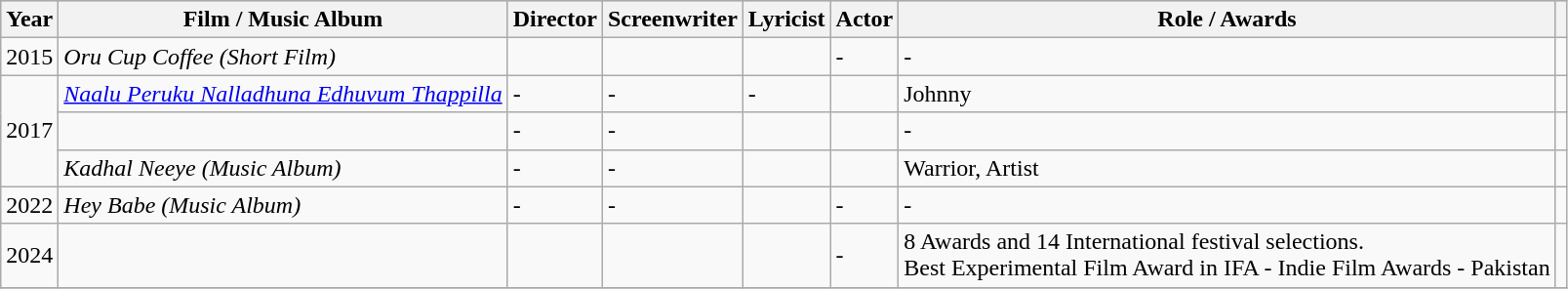<table class="wikitable">
<tr style="background:#cccccf; text-align:center;">
<th>Year</th>
<th>Film / Music Album</th>
<th>Director</th>
<th>Screenwriter</th>
<th>Lyricist</th>
<th>Actor</th>
<th>Role / Awards</th>
<th scope="col" class="unsortable" ></th>
</tr>
<tr>
<td>2015</td>
<td><em>Oru Cup Coffee (Short Film)</em></td>
<td></td>
<td></td>
<td></td>
<td>-</td>
<td>-</td>
<td></td>
</tr>
<tr>
<td rowspan="3">2017</td>
<td><em><a href='#'>Naalu Peruku Nalladhuna Edhuvum Thappilla</a></em></td>
<td>-</td>
<td>-</td>
<td>-</td>
<td></td>
<td>Johnny</td>
<td></td>
</tr>
<tr>
<td></td>
<td>-</td>
<td>-</td>
<td></td>
<td></td>
<td>-</td>
<td></td>
</tr>
<tr>
<td><em>Kadhal Neeye (Music Album)</em></td>
<td>-</td>
<td>-</td>
<td></td>
<td></td>
<td>Warrior, Artist</td>
<td></td>
</tr>
<tr>
<td>2022</td>
<td><em>Hey Babe (Music Album)</em></td>
<td>-</td>
<td>-</td>
<td></td>
<td>-</td>
<td>-</td>
<td></td>
</tr>
<tr>
<td>2024</td>
<td></td>
<td></td>
<td></td>
<td></td>
<td>-</td>
<td>8 Awards and 14 International festival selections.<br>Best Experimental Film Award in IFA - Indie Film Awards - Pakistan</td>
<td><br></td>
</tr>
<tr>
</tr>
</table>
